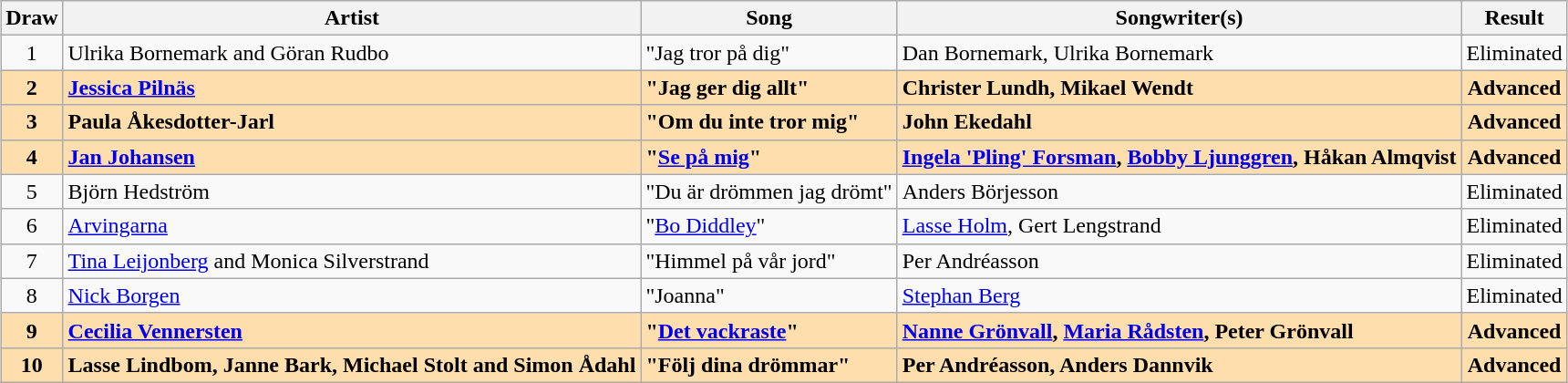<table class="sortable wikitable" style="margin: 1em auto 1em auto; text-align:center">
<tr>
<th>Draw</th>
<th>Artist</th>
<th>Song</th>
<th>Songwriter(s)</th>
<th>Result</th>
</tr>
<tr>
<td>1</td>
<td align="left">Ulrika Bornemark and Göran Rudbo</td>
<td align="left">"Jag tror på dig"</td>
<td align="left">Dan Bornemark, Ulrika Bornemark</td>
<td>Eliminated</td>
</tr>
<tr style="font-weight:bold; background:navajowhite">
<td>2</td>
<td align="left"><a href='#'>Jessica Pilnäs</a></td>
<td align="left">"Jag ger dig allt"</td>
<td align="left">Christer Lundh, Mikael Wendt</td>
<td>Advanced</td>
</tr>
<tr style="font-weight:bold; background:navajowhite">
<td>3</td>
<td align="left">Paula Åkesdotter-Jarl</td>
<td align="left">"Om du inte tror mig"</td>
<td align="left">John Ekedahl</td>
<td>Advanced</td>
</tr>
<tr style="font-weight:bold; background:navajowhite">
<td>4</td>
<td align="left"><a href='#'>Jan Johansen</a></td>
<td align="left">"<a href='#'>Se på mig</a>"</td>
<td align="left"><a href='#'>Ingela 'Pling' Forsman</a>, <a href='#'>Bobby Ljunggren</a>, Håkan Almqvist</td>
<td>Advanced</td>
</tr>
<tr>
<td>5</td>
<td align="left">Björn Hedström</td>
<td align="left">"Du är drömmen jag drömt"</td>
<td align="left">Anders Börjesson</td>
<td>Eliminated</td>
</tr>
<tr>
<td>6</td>
<td align="left"><a href='#'>Arvingarna</a></td>
<td align="left">"<a href='#'>Bo Diddley</a>"</td>
<td align="left"><a href='#'>Lasse Holm</a>, Gert Lengstrand</td>
<td>Eliminated</td>
</tr>
<tr>
<td>7</td>
<td align="left"><a href='#'>Tina Leijonberg</a> and Monica Silverstrand</td>
<td align="left">"Himmel på vår jord"</td>
<td align="left">Per Andréasson</td>
<td>Eliminated</td>
</tr>
<tr>
<td>8</td>
<td align="left"><a href='#'>Nick Borgen</a></td>
<td align="left">"Joanna"</td>
<td align="left"><a href='#'>Stephan Berg</a></td>
<td>Eliminated</td>
</tr>
<tr style="font-weight:bold; background:navajowhite">
<td>9</td>
<td align="left"><a href='#'>Cecilia Vennersten</a></td>
<td align="left">"<a href='#'>Det vackraste</a>"</td>
<td align="left"><a href='#'>Nanne Grönvall</a>, <a href='#'>Maria Rådsten</a>, Peter Grönvall</td>
<td>Advanced</td>
</tr>
<tr style="font-weight:bold; background:navajowhite">
<td>10</td>
<td align="left">Lasse Lindbom, Janne Bark, Michael Stolt and Simon Ådahl</td>
<td align="left">"Följ dina drömmar"</td>
<td align="left">Per Andréasson, Anders Dannvik</td>
<td>Advanced</td>
</tr>
</table>
